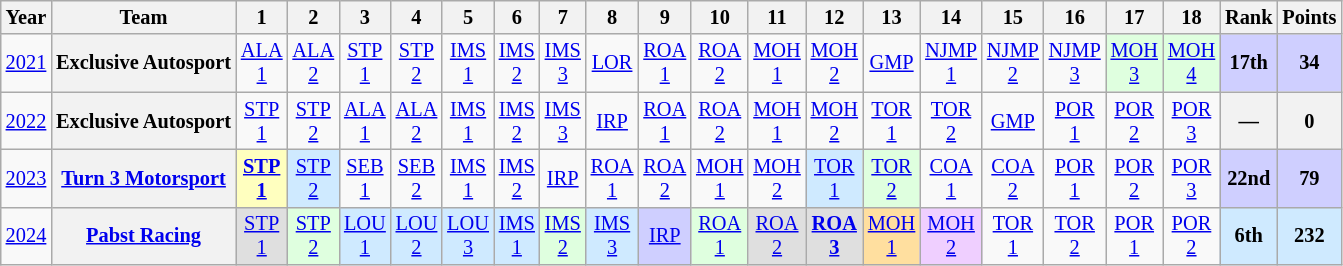<table class="wikitable" style="text-align:center; font-size:85%">
<tr>
<th>Year</th>
<th>Team</th>
<th>1</th>
<th>2</th>
<th>3</th>
<th>4</th>
<th>5</th>
<th>6</th>
<th>7</th>
<th>8</th>
<th>9</th>
<th>10</th>
<th>11</th>
<th>12</th>
<th>13</th>
<th>14</th>
<th>15</th>
<th>16</th>
<th>17</th>
<th>18</th>
<th>Rank</th>
<th>Points</th>
</tr>
<tr>
<td><a href='#'>2021</a></td>
<th nowrap><strong>Exclusive Autosport</strong></th>
<td><a href='#'>ALA<br>1</a></td>
<td><a href='#'>ALA<br>2</a></td>
<td><a href='#'>STP<br>1</a></td>
<td><a href='#'>STP<br>2</a></td>
<td><a href='#'>IMS<br>1</a></td>
<td><a href='#'>IMS<br>2</a></td>
<td><a href='#'>IMS<br>3</a></td>
<td><a href='#'>LOR</a></td>
<td><a href='#'>ROA<br>1</a></td>
<td><a href='#'>ROA<br>2</a></td>
<td><a href='#'>MOH<br>1</a></td>
<td><a href='#'>MOH<br>2</a></td>
<td><a href='#'>GMP</a></td>
<td><a href='#'>NJMP<br>1</a></td>
<td><a href='#'>NJMP<br>2</a></td>
<td><a href='#'>NJMP<br>3</a></td>
<td style="background:#DFFFDF;"><a href='#'>MOH<br>3</a><br></td>
<td style="background:#DFFFDF;"><a href='#'>MOH<br>4</a><br></td>
<th style="background:#CFCFFF;">17th</th>
<th style="background:#CFCFFF;">34</th>
</tr>
<tr>
<td><a href='#'>2022</a></td>
<th nowrap>Exclusive Autosport</th>
<td><a href='#'>STP<br>1</a><br></td>
<td><a href='#'>STP<br>2</a><br></td>
<td><a href='#'>ALA<br>1</a></td>
<td><a href='#'>ALA<br>2</a></td>
<td><a href='#'>IMS<br>1</a></td>
<td><a href='#'>IMS<br>2</a></td>
<td><a href='#'>IMS<br>3</a></td>
<td><a href='#'>IRP</a></td>
<td><a href='#'>ROA<br>1</a></td>
<td><a href='#'>ROA<br>2</a></td>
<td><a href='#'>MOH<br>1</a></td>
<td><a href='#'>MOH<br>2</a></td>
<td><a href='#'>TOR<br>1</a></td>
<td><a href='#'>TOR<br>2</a></td>
<td><a href='#'>GMP</a></td>
<td><a href='#'>POR<br>1</a></td>
<td><a href='#'>POR<br>2</a></td>
<td><a href='#'>POR<br>3</a></td>
<th>—</th>
<th>0</th>
</tr>
<tr>
<td><a href='#'>2023</a></td>
<th nowrap><a href='#'>Turn 3 Motorsport</a></th>
<td style="background:#FFFFBF;"><strong><a href='#'>STP<br>1</a></strong><br></td>
<td style="background:#CFEAFF;"><a href='#'>STP<br>2</a><br></td>
<td><a href='#'>SEB<br>1</a></td>
<td><a href='#'>SEB<br>2</a></td>
<td><a href='#'>IMS<br>1</a></td>
<td><a href='#'>IMS<br>2</a></td>
<td><a href='#'>IRP</a></td>
<td><a href='#'>ROA<br>1</a></td>
<td><a href='#'>ROA<br>2</a></td>
<td><a href='#'>MOH<br>1</a></td>
<td><a href='#'>MOH<br>2</a></td>
<td style="background:#CFEAFF;"><a href='#'>TOR<br>1</a><br></td>
<td style="background:#DFFFDF;"><a href='#'>TOR<br>2</a><br></td>
<td><a href='#'>COA<br>1</a></td>
<td><a href='#'>COA<br>2</a></td>
<td><a href='#'>POR<br>1</a></td>
<td><a href='#'>POR<br>2</a></td>
<td><a href='#'>POR<br>3</a></td>
<th style="background:#CFCFFF;">22nd</th>
<th style="background:#CFCFFF;">79</th>
</tr>
<tr>
<td><a href='#'>2024</a></td>
<th nowrap><a href='#'>Pabst Racing</a></th>
<td style="background:#DFDFDF;"><a href='#'>STP<br>1</a><br></td>
<td style="background:#DFFFDF;"><a href='#'>STP<br>2</a><br></td>
<td style="background:#CFEAFF;"><a href='#'>LOU<br>1</a><br></td>
<td style="background:#CFEAFF;"><a href='#'>LOU<br>2</a><br></td>
<td style="background:#CFEAFF;"><a href='#'>LOU<br>3</a><br></td>
<td style="background:#CFEAFF;"><a href='#'>IMS<br>1</a><br></td>
<td style="background:#DFFFDF;"><a href='#'>IMS<br>2</a><br></td>
<td style="background:#CFEAFF;"><a href='#'>IMS<br>3</a><br></td>
<td style="background:#CFCFFF;"><a href='#'>IRP</a><br></td>
<td style="background:#DFFFDF;"><a href='#'>ROA<br>1</a><br></td>
<td style="background:#DFDFDF;"><a href='#'>ROA<br>2</a><br></td>
<td style="background:#DFDFDF;"><strong><a href='#'>ROA<br>3</a></strong><br></td>
<td style="background:#FFDF9F;"><a href='#'>MOH<br>1</a><br></td>
<td style="background:#EFCFFF;"><a href='#'>MOH<br>2</a><br></td>
<td><a href='#'>TOR<br>1</a></td>
<td><a href='#'>TOR<br>2</a></td>
<td><a href='#'>POR<br>1</a></td>
<td><a href='#'>POR<br>2</a></td>
<th style="background:#CFEAFF;">6th</th>
<th style="background:#CFEAFF;">232</th>
</tr>
</table>
